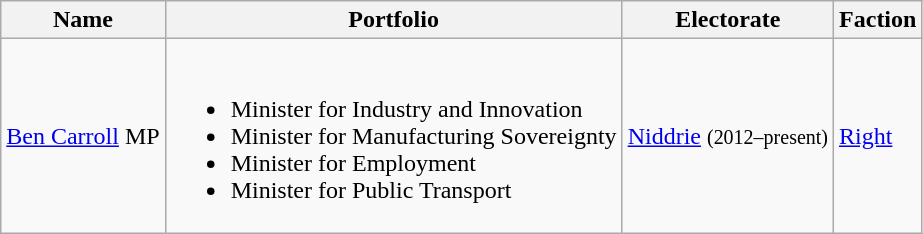<table class="wikitable">
<tr>
<th><strong>Name</strong></th>
<th><strong>Portfolio</strong></th>
<th><strong>Electorate</strong></th>
<th><strong>Faction</strong></th>
</tr>
<tr>
<td><a href='#'>Ben Carroll</a> MP</td>
<td><br><ul><li>Minister for Industry and Innovation</li><li>Minister for Manufacturing Sovereignty</li><li>Minister for Employment</li><li>Minister for Public Transport</li></ul></td>
<td><a href='#'>Niddrie</a> <small>(2012–present)</small></td>
<td><a href='#'>Right</a></td>
</tr>
</table>
